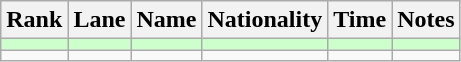<table class="wikitable sortable" style="text-align:center">
<tr>
<th>Rank</th>
<th>Lane</th>
<th>Name</th>
<th>Nationality</th>
<th>Time</th>
<th>Notes</th>
</tr>
<tr bgcolor=ccffcc>
<td></td>
<td></td>
<td align=left></td>
<td align=left></td>
<td></td>
<td></td>
</tr>
<tr>
<td></td>
<td></td>
<td align=left></td>
<td align=left></td>
<td></td>
<td></td>
</tr>
</table>
